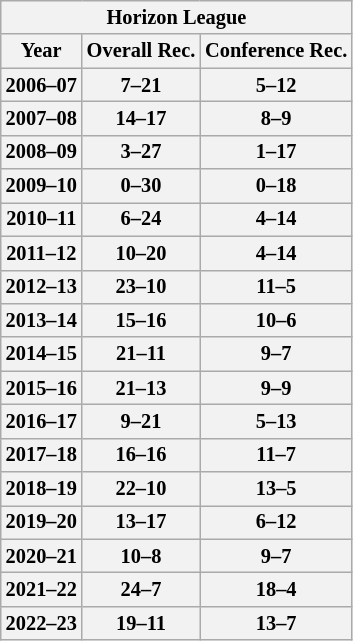<table class="wikitable" style="font-size:85%; text-align:center">
<tr>
<th colspan="3">Horizon League</th>
</tr>
<tr>
<th>Year</th>
<th>Overall Rec.</th>
<th>Conference Rec.</th>
</tr>
<tr>
<th>2006–07</th>
<th>7–21</th>
<th>5–12</th>
</tr>
<tr>
<th>2007–08</th>
<th>14–17</th>
<th>8–9</th>
</tr>
<tr>
<th>2008–09</th>
<th>3–27</th>
<th>1–17</th>
</tr>
<tr>
<th>2009–10</th>
<th>0–30</th>
<th>0–18</th>
</tr>
<tr>
<th>2010–11</th>
<th>6–24</th>
<th>4–14</th>
</tr>
<tr>
<th>2011–12</th>
<th>10–20</th>
<th>4–14</th>
</tr>
<tr>
<th>2012–13</th>
<th>23–10</th>
<th>11–5</th>
</tr>
<tr>
<th>2013–14</th>
<th>15–16</th>
<th>10–6</th>
</tr>
<tr>
<th>2014–15</th>
<th>21–11</th>
<th>9–7</th>
</tr>
<tr>
<th>2015–16</th>
<th>21–13</th>
<th>9–9</th>
</tr>
<tr>
<th>2016–17</th>
<th>9–21</th>
<th>5–13</th>
</tr>
<tr>
<th>2017–18</th>
<th>16–16</th>
<th>11–7</th>
</tr>
<tr>
<th>2018–19</th>
<th>22–10</th>
<th>13–5</th>
</tr>
<tr>
<th>2019–20</th>
<th>13–17</th>
<th>6–12</th>
</tr>
<tr>
<th>2020–21</th>
<th>10–8</th>
<th>9–7</th>
</tr>
<tr>
<th>2021–22</th>
<th>24–7</th>
<th>18–4</th>
</tr>
<tr>
<th>2022–23</th>
<th>19–11</th>
<th>13–7</th>
</tr>
</table>
